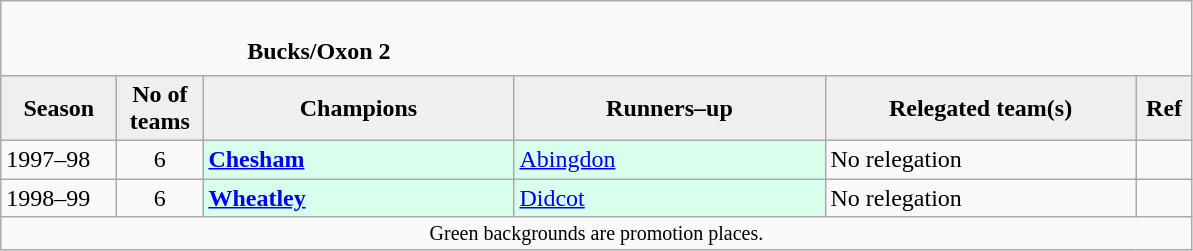<table class="wikitable" style="text-align: left;">
<tr>
<td colspan="11" cellpadding="0" cellspacing="0"><br><table border="0" style="width:100%;" cellpadding="0" cellspacing="0">
<tr>
<td style="width:20%; border:0;"></td>
<td style="border:0;"><strong>Bucks/Oxon 2</strong></td>
<td style="width:20%; border:0;"></td>
</tr>
</table>
</td>
</tr>
<tr>
<th style="background:#efefef; width:70px;">Season</th>
<th style="background:#efefef; width:50px;">No of teams</th>
<th style="background:#efefef; width:200px;">Champions</th>
<th style="background:#efefef; width:200px;">Runners–up</th>
<th style="background:#efefef; width:200px;">Relegated team(s)</th>
<th style="background:#efefef; width:30px;">Ref</th>
</tr>
<tr align=left>
<td>1997–98</td>
<td style="text-align: center;">6</td>
<td style="background:#d8ffeb;"><strong><a href='#'>Chesham</a></strong></td>
<td style="background:#d8ffeb;"><a href='#'>Abingdon</a></td>
<td>No relegation</td>
<td></td>
</tr>
<tr>
<td>1998–99</td>
<td style="text-align: center;">6</td>
<td style="background:#d8ffeb;"><strong><a href='#'>Wheatley</a></strong></td>
<td style="background:#d8ffeb;"><a href='#'>Didcot</a></td>
<td>No relegation</td>
<td></td>
</tr>
<tr>
<td colspan="15"  style="border:0; font-size:smaller; text-align:center;">Green backgrounds are promotion places.</td>
</tr>
</table>
